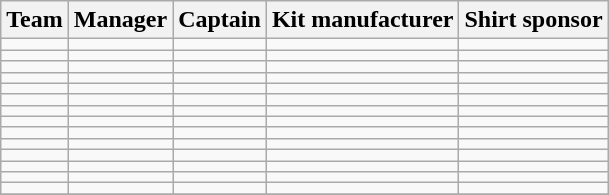<table class="wikitable sortable" style="text-align: left; font-size:100%">
<tr>
<th>Team</th>
<th>Manager</th>
<th>Captain</th>
<th>Kit manufacturer</th>
<th>Shirt sponsor</th>
</tr>
<tr>
<td></td>
<td></td>
<td></td>
<td></td>
<td></td>
</tr>
<tr>
<td></td>
<td></td>
<td></td>
<td></td>
<td></td>
</tr>
<tr>
<td></td>
<td></td>
<td></td>
<td></td>
<td></td>
</tr>
<tr>
<td></td>
<td></td>
<td></td>
<td></td>
<td></td>
</tr>
<tr>
<td></td>
<td></td>
<td></td>
<td></td>
<td></td>
</tr>
<tr>
<td></td>
<td></td>
<td></td>
<td></td>
<td></td>
</tr>
<tr>
<td></td>
<td></td>
<td></td>
<td></td>
<td></td>
</tr>
<tr>
<td></td>
<td></td>
<td></td>
<td></td>
<td></td>
</tr>
<tr>
<td></td>
<td></td>
<td></td>
<td></td>
<td></td>
</tr>
<tr>
<td></td>
<td></td>
<td></td>
<td></td>
<td></td>
</tr>
<tr>
<td></td>
<td></td>
<td></td>
<td></td>
<td></td>
</tr>
<tr>
<td></td>
<td></td>
<td></td>
<td></td>
<td></td>
</tr>
<tr>
<td></td>
<td></td>
<td></td>
<td></td>
<td></td>
</tr>
<tr>
<td></td>
<td></td>
<td></td>
<td></td>
<td></td>
</tr>
<tr>
</tr>
</table>
